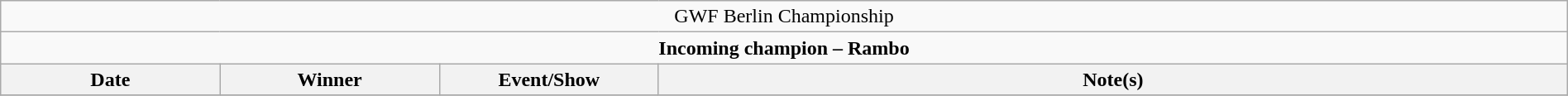<table class="wikitable" style="text-align:center; width:100%;">
<tr>
<td colspan="4" style="text-align: center;">GWF Berlin Championship</td>
</tr>
<tr>
<td colspan="4" style="text-align: center;"><strong>Incoming champion – Rambo</strong></td>
</tr>
<tr>
<th width=14%>Date</th>
<th width=14%>Winner</th>
<th width=14%>Event/Show</th>
<th width=58%>Note(s)</th>
</tr>
<tr>
</tr>
</table>
